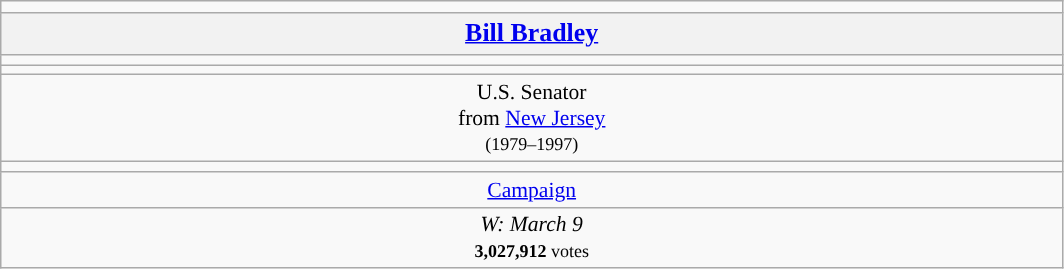<table class="wikitable mw-collapsible mw-collapsed" style="font-size:90%">
<tr>
<td style="text-align:center; width:700px; font-size:120%; color:white; background:"></td>
</tr>
<tr>
<th scope="col" style="width:3em; font-size:120%;"><a href='#'>Bill Bradley</a></th>
</tr>
<tr>
<td></td>
</tr>
<tr>
<td></td>
</tr>
<tr style="text-align:center">
<td>U.S. Senator<br>from <a href='#'>New Jersey</a><br><small>(1979–1997)</small></td>
</tr>
<tr>
<td></td>
</tr>
<tr style="text-align:center">
<td><a href='#'>Campaign</a></td>
</tr>
<tr style="text-align:center">
<td><em>W: March 9</em><br><small><strong>3,027,912</strong> votes</small></td>
</tr>
</table>
